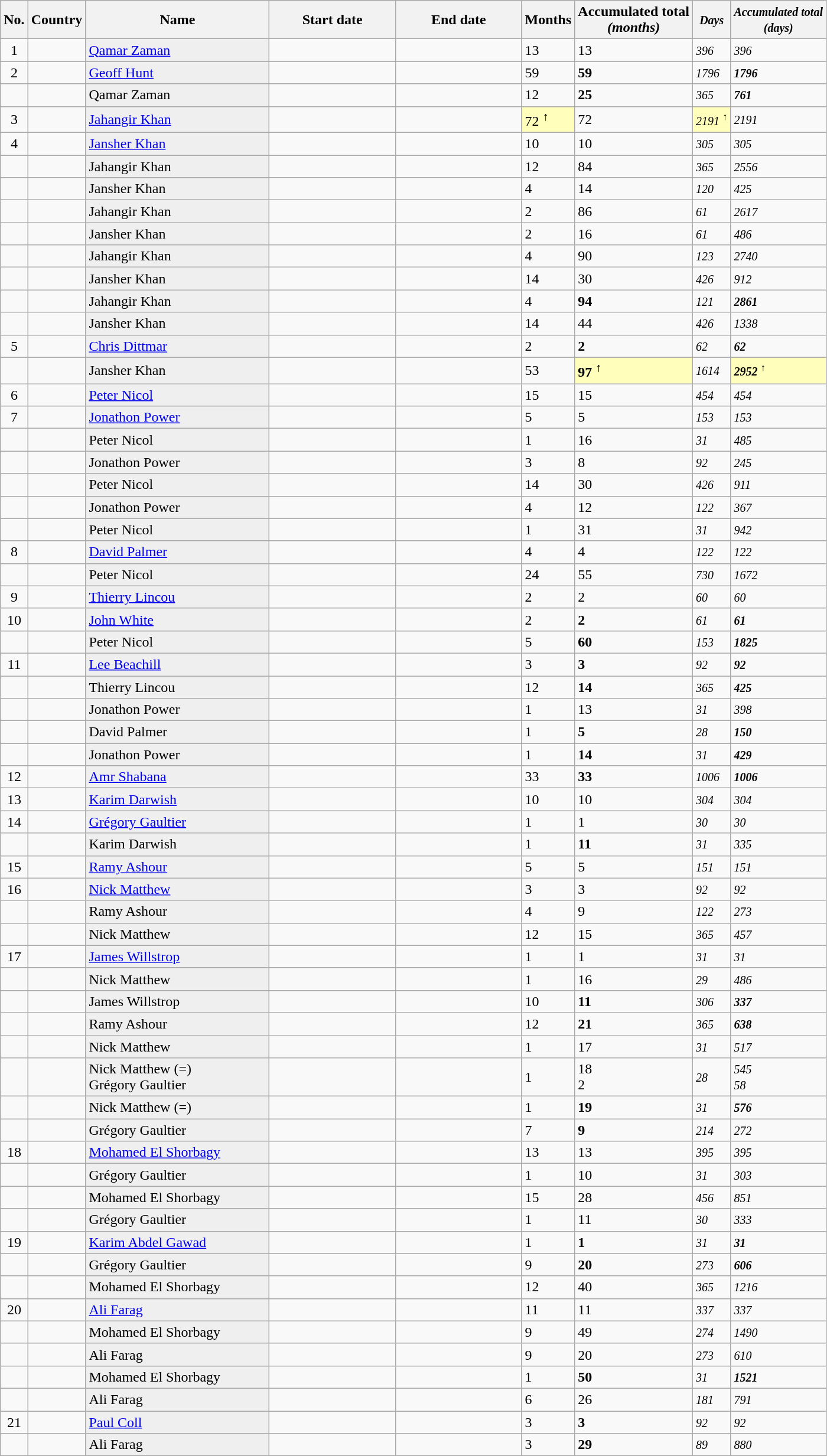<table class="wikitable sortable">
<tr>
<th>No.</th>
<th>Country</th>
<th width=200>Name</th>
<th width=135>Start date</th>
<th width=135>End date</th>
<th>Months</th>
<th>Accumulated total<br><em>(months)</em></th>
<th><em><small>Days</small></em></th>
<th><em><small>Accumulated total<br>(days)</small></em></th>
</tr>
<tr>
<td align=center>1</td>
<td></td>
<td bgcolor=efefef><a href='#'>Qamar Zaman</a></td>
<td></td>
<td></td>
<td>13</td>
<td>13</td>
<td><em><small>396</small></em></td>
<td><em><small>396</small></em></td>
</tr>
<tr>
<td align=center>2</td>
<td></td>
<td bgcolor=efefef><a href='#'>Geoff Hunt</a></td>
<td></td>
<td></td>
<td>59</td>
<td><strong>59</strong></td>
<td><em><small>1796</small></em></td>
<td><em><small><strong>1796</strong></small></em></td>
</tr>
<tr>
<td></td>
<td></td>
<td bgcolor=efefef>Qamar Zaman </td>
<td></td>
<td></td>
<td>12</td>
<td><strong>25</strong></td>
<td><em><small>365</small></em></td>
<td><em><small><strong>761</strong></small></em></td>
</tr>
<tr>
<td align=center>3</td>
<td></td>
<td bgcolor=efefef><a href='#'>Jahangir Khan</a></td>
<td></td>
<td></td>
<td style="background:#ffffbb">72 <sup>↑</sup></td>
<td>72</td>
<td style="background:#ffffbb"><em><small>2191 <sup>↑</sup></small></em></td>
<td><em><small>2191</small></em></td>
</tr>
<tr>
<td align=center>4</td>
<td></td>
<td bgcolor=efefef><a href='#'>Jansher Khan</a></td>
<td></td>
<td></td>
<td>10</td>
<td>10</td>
<td><em><small>305</small></em></td>
<td><em><small>305</small></em></td>
</tr>
<tr>
<td></td>
<td></td>
<td bgcolor=efefef>Jahangir Khan </td>
<td></td>
<td></td>
<td>12</td>
<td>84</td>
<td><em><small>365</small></em></td>
<td><em><small>2556</small></em></td>
</tr>
<tr>
<td></td>
<td></td>
<td bgcolor=efefef>Jansher Khan </td>
<td></td>
<td></td>
<td>4</td>
<td>14</td>
<td><em><small>120</small></em></td>
<td><em><small>425</small></em></td>
</tr>
<tr>
<td></td>
<td></td>
<td bgcolor=efefef>Jahangir Khan </td>
<td></td>
<td></td>
<td>2</td>
<td>86</td>
<td><em><small>61</small></em></td>
<td><em><small>2617</small></em></td>
</tr>
<tr>
<td></td>
<td></td>
<td bgcolor=efefef>Jansher Khan </td>
<td></td>
<td></td>
<td>2</td>
<td>16</td>
<td><em><small>61</small></em></td>
<td><em><small>486</small></em></td>
</tr>
<tr>
<td></td>
<td></td>
<td bgcolor=efefef>Jahangir Khan </td>
<td></td>
<td></td>
<td>4</td>
<td>90</td>
<td><em><small>123</small></em></td>
<td><em><small>2740</small></em></td>
</tr>
<tr>
<td></td>
<td></td>
<td bgcolor=efefef>Jansher Khan </td>
<td></td>
<td></td>
<td>14</td>
<td>30</td>
<td><em><small>426</small></em></td>
<td><em><small>912</small></em></td>
</tr>
<tr>
<td></td>
<td></td>
<td bgcolor=efefef>Jahangir Khan </td>
<td></td>
<td></td>
<td>4</td>
<td><strong>94</strong></td>
<td><em><small>121</small></em></td>
<td><em><small><strong>2861</strong></small></em></td>
</tr>
<tr>
<td></td>
<td></td>
<td bgcolor=efefef>Jansher Khan </td>
<td></td>
<td></td>
<td>14</td>
<td>44</td>
<td><em><small>426</small></em></td>
<td><em><small>1338</small></em></td>
</tr>
<tr>
<td align=center>5</td>
<td></td>
<td bgcolor=efefef><a href='#'>Chris Dittmar</a></td>
<td></td>
<td></td>
<td>2</td>
<td><strong>2</strong></td>
<td><em><small>62</small></em></td>
<td><em><small><strong>62</strong></small></em></td>
</tr>
<tr>
<td></td>
<td></td>
<td bgcolor=efefef>Jansher Khan </td>
<td></td>
<td></td>
<td>53</td>
<td style="background:#ffffbb"><strong>97</strong> <sup>↑</sup></td>
<td><em><small>1614</small></em></td>
<td style="background:#ffffbb"><em><small><strong>2952</strong> <sup>↑</sup></small></em></td>
</tr>
<tr>
<td align=center>6</td>
<td></td>
<td bgcolor=efefef><a href='#'>Peter Nicol</a></td>
<td></td>
<td></td>
<td>15</td>
<td>15</td>
<td><em><small>454</small></em></td>
<td><em><small>454</small></em></td>
</tr>
<tr>
<td align=center>7</td>
<td></td>
<td bgcolor=efefef><a href='#'>Jonathon Power</a></td>
<td></td>
<td></td>
<td>5</td>
<td>5</td>
<td><em><small>153</small></em></td>
<td><em><small>153</small></em></td>
</tr>
<tr>
<td></td>
<td></td>
<td bgcolor=efefef>Peter Nicol </td>
<td></td>
<td></td>
<td>1</td>
<td>16</td>
<td><em><small>31</small></em></td>
<td><em><small>485</small></em></td>
</tr>
<tr>
<td></td>
<td></td>
<td bgcolor=efefef>Jonathon Power </td>
<td></td>
<td></td>
<td>3</td>
<td>8</td>
<td><em><small>92</small></em></td>
<td><em><small>245</small></em></td>
</tr>
<tr>
<td></td>
<td></td>
<td bgcolor=efefef>Peter Nicol </td>
<td></td>
<td></td>
<td>14</td>
<td>30</td>
<td><em><small>426</small></em></td>
<td><em><small>911</small></em></td>
</tr>
<tr>
<td></td>
<td></td>
<td bgcolor=efefef>Jonathon Power </td>
<td></td>
<td></td>
<td>4</td>
<td>12</td>
<td><em><small>122</small></em></td>
<td><em><small>367</small></em></td>
</tr>
<tr>
<td></td>
<td></td>
<td bgcolor=efefef>Peter Nicol </td>
<td></td>
<td></td>
<td>1</td>
<td>31</td>
<td><em><small>31</small></em></td>
<td><em><small>942</small></em></td>
</tr>
<tr>
<td align=center>8</td>
<td></td>
<td bgcolor=efefef><a href='#'>David Palmer</a></td>
<td></td>
<td></td>
<td>4</td>
<td>4</td>
<td><em><small>122</small></em></td>
<td><em><small>122</small></em></td>
</tr>
<tr>
<td></td>
<td></td>
<td bgcolor=efefef>Peter Nicol </td>
<td></td>
<td></td>
<td>24</td>
<td>55</td>
<td><em><small>730</small></em></td>
<td><em><small>1672</small></em></td>
</tr>
<tr>
<td align=center>9</td>
<td></td>
<td bgcolor=efefef><a href='#'>Thierry Lincou</a></td>
<td></td>
<td></td>
<td>2</td>
<td>2</td>
<td><em><small>60</small></em></td>
<td><em><small>60</small></em></td>
</tr>
<tr>
<td align=center>10</td>
<td></td>
<td bgcolor=efefef><a href='#'>John White</a></td>
<td></td>
<td></td>
<td>2</td>
<td><strong>2</strong></td>
<td><em><small>61</small></em></td>
<td><em><small><strong>61</strong></small></em></td>
</tr>
<tr>
<td></td>
<td></td>
<td bgcolor=efefef>Peter Nicol </td>
<td></td>
<td></td>
<td>5</td>
<td><strong>60</strong></td>
<td><em><small>153</small></em></td>
<td><em><small><strong>1825</strong></small></em></td>
</tr>
<tr>
<td align=center>11</td>
<td></td>
<td bgcolor=efefef><a href='#'>Lee Beachill</a></td>
<td></td>
<td></td>
<td>3</td>
<td><strong>3</strong></td>
<td><em><small>92</small></em></td>
<td><em><small><strong>92</strong></small></em></td>
</tr>
<tr>
<td></td>
<td></td>
<td bgcolor=efefef>Thierry Lincou </td>
<td></td>
<td></td>
<td>12</td>
<td><strong>14</strong></td>
<td><em><small>365</small></em></td>
<td><em><small><strong>425</strong></small></em></td>
</tr>
<tr>
<td></td>
<td></td>
<td bgcolor=efefef>Jonathon Power </td>
<td></td>
<td></td>
<td>1</td>
<td>13</td>
<td><em><small>31</small></em></td>
<td><em><small>398</small></em></td>
</tr>
<tr>
<td></td>
<td></td>
<td bgcolor=efefef>David Palmer </td>
<td></td>
<td></td>
<td>1</td>
<td><strong>5</strong></td>
<td><em><small>28</small></em></td>
<td><em><small><strong>150</strong></small></em></td>
</tr>
<tr>
<td></td>
<td></td>
<td bgcolor=efefef>Jonathon Power </td>
<td></td>
<td></td>
<td>1</td>
<td><strong>14</strong></td>
<td><em><small>31</small></em></td>
<td><em><small><strong>429</strong></small></em></td>
</tr>
<tr>
<td align=center>12</td>
<td></td>
<td bgcolor=efefef><a href='#'>Amr Shabana</a></td>
<td></td>
<td></td>
<td>33</td>
<td><strong>33</strong></td>
<td><em><small>1006</small></em></td>
<td><em><small><strong>1006</strong></small></em></td>
</tr>
<tr>
<td align=center>13</td>
<td></td>
<td bgcolor=efefef><a href='#'>Karim Darwish</a></td>
<td></td>
<td></td>
<td>10</td>
<td>10</td>
<td><em><small>304</small></em></td>
<td><em><small>304</small></em></td>
</tr>
<tr>
<td align=center>14</td>
<td></td>
<td bgcolor=efefef><a href='#'>Grégory Gaultier</a></td>
<td></td>
<td></td>
<td>1</td>
<td>1</td>
<td><em><small>30</small></em></td>
<td><em><small>30</small></em></td>
</tr>
<tr>
<td></td>
<td></td>
<td bgcolor=efefef>Karim Darwish </td>
<td></td>
<td></td>
<td>1</td>
<td><strong>11</strong></td>
<td><em><small>31</small></em></td>
<td><em><small>335</small></em></td>
</tr>
<tr>
<td align=center>15</td>
<td></td>
<td bgcolor=efefef><a href='#'>Ramy Ashour</a></td>
<td></td>
<td></td>
<td>5</td>
<td>5</td>
<td><em><small>151</small></em></td>
<td><em><small>151</small></em></td>
</tr>
<tr>
<td align=center>16</td>
<td></td>
<td bgcolor=efefef><a href='#'>Nick Matthew</a></td>
<td></td>
<td></td>
<td>3</td>
<td>3</td>
<td><em><small>92</small></em></td>
<td><em><small>92</small></em></td>
</tr>
<tr>
<td></td>
<td></td>
<td bgcolor=efefef>Ramy Ashour </td>
<td></td>
<td></td>
<td>4</td>
<td>9</td>
<td><em><small>122</small></em></td>
<td><em><small>273</small></em></td>
</tr>
<tr>
<td></td>
<td></td>
<td bgcolor=efefef>Nick Matthew </td>
<td></td>
<td></td>
<td>12</td>
<td>15</td>
<td><em><small>365</small></em></td>
<td><em><small>457</small></em></td>
</tr>
<tr>
<td align=center>17</td>
<td></td>
<td bgcolor=efefef><a href='#'>James Willstrop</a></td>
<td></td>
<td></td>
<td>1</td>
<td>1</td>
<td><em><small>31</small></em></td>
<td><em><small>31</small></em></td>
</tr>
<tr>
<td></td>
<td></td>
<td bgcolor=efefef>Nick Matthew </td>
<td></td>
<td></td>
<td>1</td>
<td>16</td>
<td><em><small>29</small></em></td>
<td><em><small>486</small></em></td>
</tr>
<tr>
<td></td>
<td></td>
<td bgcolor=efefef>James Willstrop </td>
<td></td>
<td></td>
<td>10</td>
<td><strong>11</strong></td>
<td><em><small>306</small></em></td>
<td><em><small><strong>337</strong></small></em></td>
</tr>
<tr>
<td></td>
<td></td>
<td bgcolor=efefef>Ramy Ashour </td>
<td></td>
<td></td>
<td>12</td>
<td><strong>21</strong></td>
<td><em><small>365</small></em></td>
<td><em><small><strong>638</strong></small></em></td>
</tr>
<tr>
<td></td>
<td></td>
<td bgcolor=efefef>Nick Matthew </td>
<td></td>
<td></td>
<td>1</td>
<td>17</td>
<td><em><small>31</small></em></td>
<td><em><small>517</small></em></td>
</tr>
<tr>
<td></td>
<td><br></td>
<td bgcolor=efefef>Nick Matthew (=)<br>Grégory Gaultier </td>
<td></td>
<td></td>
<td>1</td>
<td>18<br>2</td>
<td><em><small>28</small></em></td>
<td><em><small>545<br>58</small></em></td>
</tr>
<tr>
<td></td>
<td></td>
<td bgcolor=efefef>Nick Matthew (=)</td>
<td></td>
<td></td>
<td>1</td>
<td><strong>19</strong></td>
<td><em><small>31</small></em></td>
<td><em><small><strong>576</strong></small></em></td>
</tr>
<tr>
<td></td>
<td></td>
<td bgcolor=efefef>Grégory Gaultier </td>
<td></td>
<td></td>
<td>7</td>
<td><strong>9</strong></td>
<td><em><small>214</small></em></td>
<td><em><small>272</small></em></td>
</tr>
<tr>
<td align=center>18</td>
<td></td>
<td bgcolor=efefef><a href='#'>Mohamed El Shorbagy</a></td>
<td></td>
<td></td>
<td>13</td>
<td>13</td>
<td><em><small>395</small></em></td>
<td><em><small>395</small></em></td>
</tr>
<tr>
<td></td>
<td></td>
<td bgcolor=efefef>Grégory Gaultier </td>
<td></td>
<td></td>
<td>1</td>
<td>10</td>
<td><em><small>31</small></em></td>
<td><em><small>303</small></em></td>
</tr>
<tr>
<td></td>
<td></td>
<td bgcolor=efefef>Mohamed El Shorbagy </td>
<td></td>
<td></td>
<td>15</td>
<td>28</td>
<td><em><small>456</small></em></td>
<td><em><small>851</small></em></td>
</tr>
<tr>
<td></td>
<td></td>
<td bgcolor=efefef>Grégory Gaultier </td>
<td></td>
<td></td>
<td>1</td>
<td>11</td>
<td><em><small>30</small></em></td>
<td><em><small>333</small></em></td>
</tr>
<tr>
<td align=center>19</td>
<td></td>
<td bgcolor=efefef><a href='#'>Karim Abdel Gawad</a></td>
<td></td>
<td></td>
<td>1</td>
<td><strong>1</strong></td>
<td><em><small>31</small></em></td>
<td><em><small><strong>31</strong></small></em></td>
</tr>
<tr>
<td></td>
<td></td>
<td bgcolor=efefef>Grégory Gaultier </td>
<td></td>
<td></td>
<td>9</td>
<td><strong>20</strong></td>
<td><em><small>273</small></em></td>
<td><em><small><strong>606</strong></small></em></td>
</tr>
<tr>
<td></td>
<td></td>
<td bgcolor=efefef>Mohamed El Shorbagy </td>
<td></td>
<td></td>
<td>12</td>
<td>40</td>
<td><em><small>365</small></em></td>
<td><em><small>1216</small></em></td>
</tr>
<tr>
<td align=center>20</td>
<td></td>
<td bgcolor=efefef><a href='#'>Ali Farag</a></td>
<td></td>
<td></td>
<td>11</td>
<td>11</td>
<td><em><small>337</small></em></td>
<td><em><small>337</small></em></td>
</tr>
<tr>
<td></td>
<td></td>
<td bgcolor=efefef>Mohamed El Shorbagy </td>
<td></td>
<td></td>
<td>9</td>
<td>49</td>
<td><em><small>274</small></em></td>
<td><em><small>1490</small></em></td>
</tr>
<tr>
<td></td>
<td></td>
<td bgcolor=efefef>Ali Farag </td>
<td></td>
<td></td>
<td>9</td>
<td>20</td>
<td><em><small>273</small></em></td>
<td><em><small>610</small></em></td>
</tr>
<tr>
<td></td>
<td></td>
<td bgcolor=efefef>Mohamed El Shorbagy </td>
<td></td>
<td></td>
<td>1</td>
<td><strong>50</strong></td>
<td><em><small>31</small></em></td>
<td><em><small><strong>1521</strong></small></em></td>
</tr>
<tr>
<td></td>
<td></td>
<td bgcolor=efefef>Ali Farag </td>
<td></td>
<td></td>
<td>6</td>
<td>26</td>
<td><em><small>181</small></em></td>
<td><em><small>791</small></em></td>
</tr>
<tr>
<td align=center>21</td>
<td></td>
<td bgcolor=efefef><a href='#'>Paul Coll</a></td>
<td></td>
<td></td>
<td>3</td>
<td><strong>3</strong></td>
<td><em><small>92</small></em></td>
<td><em><small>92</small></em></td>
</tr>
<tr>
<td></td>
<td></td>
<td bgcolor=efefef>Ali Farag </td>
<td></td>
<td></td>
<td>3</td>
<td><strong>29</strong></td>
<td><em><small>89</small></em></td>
<td><em><small>880</small></em></td>
</tr>
</table>
